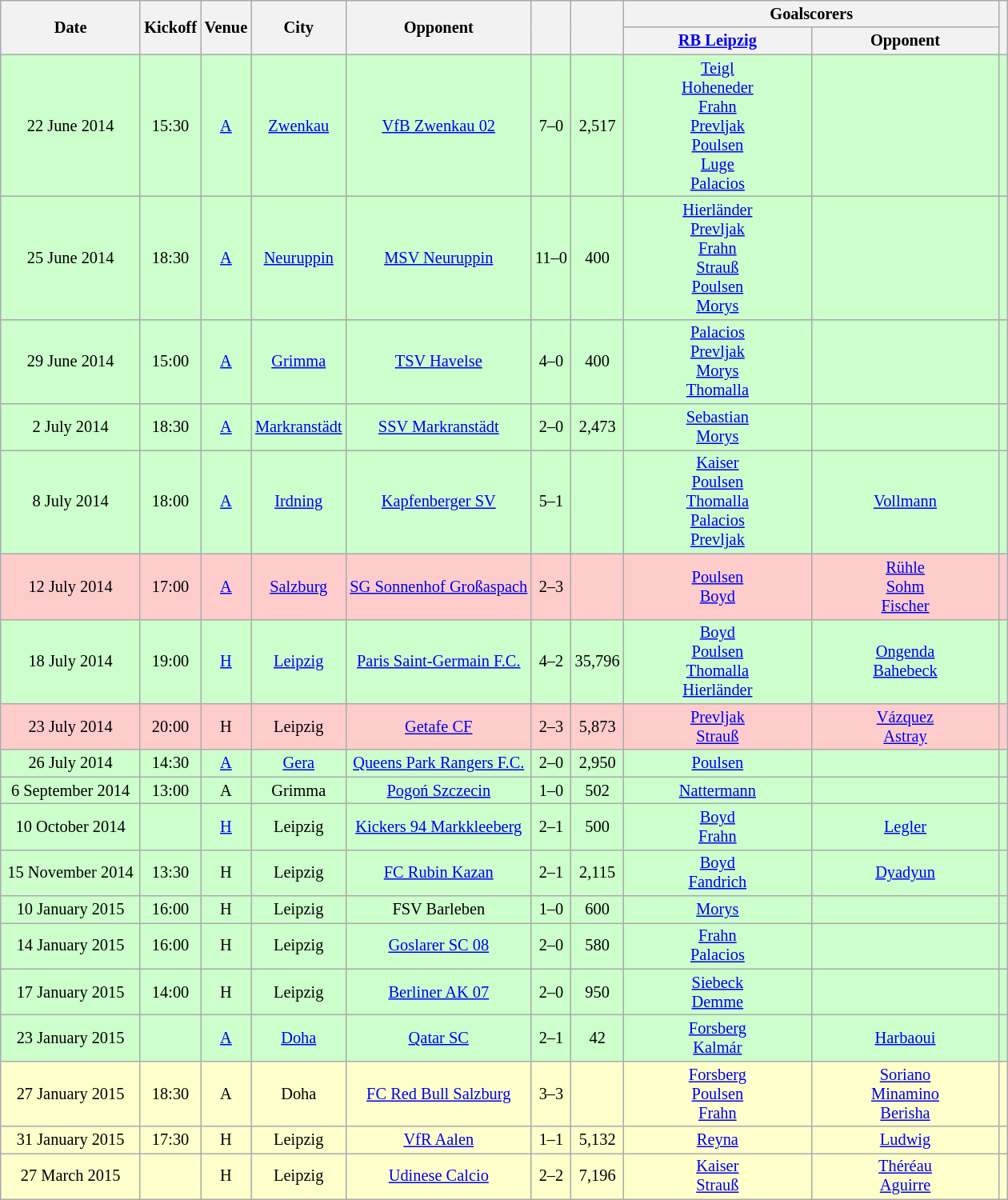<table class="wikitable" Style="text-align: center;font-size:85%">
<tr>
<th rowspan="2" style="width:110px">Date</th>
<th rowspan="2">Kickoff</th>
<th rowspan="2">Venue</th>
<th rowspan="2">City</th>
<th rowspan="2">Opponent</th>
<th rowspan="2"></th>
<th rowspan="2"></th>
<th colspan="2">Goalscorers</th>
<th rowspan="2"></th>
</tr>
<tr>
<th style="width:150px"><a href='#'>RB Leipzig</a></th>
<th style="width:150px">Opponent</th>
</tr>
<tr style="background:#cfc">
<td>22 June 2014</td>
<td>15:30</td>
<td><a href='#'>A</a></td>
<td><a href='#'>Zwenkau</a></td>
<td><a href='#'>VfB Zwenkau 02</a></td>
<td>7–0</td>
<td>2,517</td>
<td><a href='#'>Teigl</a> <br><a href='#'>Hoheneder</a> <br><a href='#'>Frahn</a> <br><a href='#'>Prevljak</a> <br><a href='#'>Poulsen</a> <br><a href='#'>Luge</a> <br><a href='#'>Palacios</a> </td>
<td></td>
<td></td>
</tr>
<tr style="background:#cfc">
<td>25 June 2014</td>
<td>18:30</td>
<td><a href='#'>A</a></td>
<td><a href='#'>Neuruppin</a></td>
<td><a href='#'>MSV Neuruppin</a></td>
<td>11–0</td>
<td>400</td>
<td><a href='#'>Hierländer</a> <br><a href='#'>Prevljak</a> <br><a href='#'>Frahn</a>  <br><a href='#'>Strauß</a> <br><a href='#'>Poulsen</a> <br><a href='#'>Morys</a> </td>
<td></td>
<td></td>
</tr>
<tr style="background:#cfc">
<td>29 June 2014</td>
<td>15:00</td>
<td><a href='#'>A</a></td>
<td><a href='#'>Grimma</a></td>
<td><a href='#'>TSV Havelse</a></td>
<td>4–0</td>
<td>400</td>
<td><a href='#'>Palacios</a> <br><a href='#'>Prevljak</a> <br><a href='#'>Morys</a> <br><a href='#'>Thomalla</a> </td>
<td></td>
<td></td>
</tr>
<tr style="background:#cfc">
<td>2 July 2014</td>
<td>18:30</td>
<td><a href='#'>A</a></td>
<td><a href='#'>Markranstädt</a></td>
<td><a href='#'>SSV Markranstädt</a></td>
<td>2–0</td>
<td>2,473</td>
<td><a href='#'>Sebastian</a> <br><a href='#'>Morys</a> </td>
<td></td>
<td></td>
</tr>
<tr style="background:#cfc">
<td>8 July 2014</td>
<td>18:00</td>
<td><a href='#'>A</a></td>
<td><a href='#'>Irdning</a></td>
<td><a href='#'>Kapfenberger SV</a></td>
<td>5–1</td>
<td></td>
<td><a href='#'>Kaiser</a> <br><a href='#'>Poulsen</a> <br><a href='#'>Thomalla</a> <br><a href='#'>Palacios</a> <br><a href='#'>Prevljak</a> </td>
<td><a href='#'>Vollmann</a> </td>
<td></td>
</tr>
<tr style="background:#fcc">
<td>12 July 2014</td>
<td>17:00</td>
<td><a href='#'>A</a></td>
<td><a href='#'>Salzburg</a></td>
<td><a href='#'>SG Sonnenhof Großaspach</a></td>
<td>2–3</td>
<td></td>
<td><a href='#'>Poulsen</a> <br><a href='#'>Boyd</a> </td>
<td><a href='#'>Rühle</a> <br><a href='#'>Sohm</a> <br><a href='#'>Fischer</a> </td>
<td></td>
</tr>
<tr style="background:#cfc">
<td>18 July 2014</td>
<td>19:00</td>
<td><a href='#'>H</a></td>
<td><a href='#'>Leipzig</a></td>
<td><a href='#'>Paris Saint-Germain F.C.</a></td>
<td>4–2</td>
<td>35,796</td>
<td><a href='#'>Boyd</a> <br><a href='#'>Poulsen</a> <br><a href='#'>Thomalla</a> <br><a href='#'>Hierländer</a> </td>
<td><a href='#'>Ongenda</a> <br><a href='#'>Bahebeck</a> </td>
<td></td>
</tr>
<tr style="background:#fcc">
<td>23 July 2014</td>
<td>20:00</td>
<td>H</td>
<td>Leipzig</td>
<td><a href='#'>Getafe CF</a></td>
<td>2–3</td>
<td>5,873</td>
<td><a href='#'>Prevljak</a> <br><a href='#'>Strauß</a> </td>
<td><a href='#'>Vázquez</a> <br><a href='#'>Astray</a> </td>
<td></td>
</tr>
<tr style="background:#cfc">
<td>26 July 2014</td>
<td>14:30</td>
<td><a href='#'>A</a></td>
<td><a href='#'>Gera</a></td>
<td><a href='#'>Queens Park Rangers F.C.</a></td>
<td>2–0</td>
<td>2,950</td>
<td><a href='#'>Poulsen</a> </td>
<td></td>
<td></td>
</tr>
<tr style="background:#cfc">
<td>6 September 2014</td>
<td>13:00</td>
<td>A</td>
<td>Grimma</td>
<td><a href='#'>Pogoń Szczecin</a></td>
<td>1–0</td>
<td>502</td>
<td><a href='#'>Nattermann</a> </td>
<td></td>
<td></td>
</tr>
<tr style="background:#cfc">
<td>10 October 2014</td>
<td></td>
<td><a href='#'>H</a></td>
<td>Leipzig</td>
<td><a href='#'>Kickers 94 Markkleeberg</a></td>
<td>2–1</td>
<td>500</td>
<td><a href='#'>Boyd</a> <br><a href='#'>Frahn</a> </td>
<td><a href='#'>Legler</a> </td>
<td></td>
</tr>
<tr style="background:#cfc">
<td>15 November 2014</td>
<td>13:30</td>
<td>H</td>
<td>Leipzig</td>
<td><a href='#'>FC Rubin Kazan</a></td>
<td>2–1</td>
<td>2,115</td>
<td><a href='#'>Boyd</a> <br><a href='#'>Fandrich</a> </td>
<td><a href='#'>Dyadyun</a> </td>
<td></td>
</tr>
<tr style="background:#cfc">
<td>10 January 2015</td>
<td>16:00</td>
<td>H</td>
<td>Leipzig</td>
<td>FSV Barleben</td>
<td>1–0</td>
<td>600</td>
<td><a href='#'>Morys</a> </td>
<td></td>
<td></td>
</tr>
<tr style="background:#cfc">
<td>14 January 2015</td>
<td>16:00</td>
<td>H</td>
<td>Leipzig</td>
<td><a href='#'>Goslarer SC 08</a></td>
<td>2–0</td>
<td>580</td>
<td><a href='#'>Frahn</a> <br><a href='#'>Palacios</a> </td>
<td></td>
<td></td>
</tr>
<tr style="background:#cfc">
<td>17 January 2015</td>
<td>14:00</td>
<td>H</td>
<td>Leipzig</td>
<td><a href='#'>Berliner AK 07</a></td>
<td>2–0</td>
<td>950</td>
<td><a href='#'>Siebeck</a> <br><a href='#'>Demme</a> </td>
<td></td>
<td></td>
</tr>
<tr style="background:#cfc">
<td>23 January 2015</td>
<td></td>
<td><a href='#'>A</a></td>
<td><a href='#'>Doha</a></td>
<td><a href='#'>Qatar SC</a></td>
<td>2–1</td>
<td>42</td>
<td><a href='#'>Forsberg</a> <br><a href='#'>Kalmár</a> </td>
<td><a href='#'>Harbaoui</a> </td>
<td></td>
</tr>
<tr style="background:#ffc">
<td>27 January 2015</td>
<td>18:30</td>
<td>A</td>
<td>Doha</td>
<td><a href='#'>FC Red Bull Salzburg</a></td>
<td>3–3</td>
<td></td>
<td><a href='#'>Forsberg</a> <br><a href='#'>Poulsen</a> <br><a href='#'>Frahn</a> </td>
<td><a href='#'>Soriano</a> <br><a href='#'>Minamino</a> <br><a href='#'>Berisha</a> </td>
<td></td>
</tr>
<tr style="background:#ffc">
<td>31 January 2015</td>
<td>17:30</td>
<td>H</td>
<td>Leipzig</td>
<td><a href='#'>VfR Aalen</a></td>
<td>1–1</td>
<td>5,132</td>
<td><a href='#'>Reyna</a> </td>
<td><a href='#'>Ludwig</a> </td>
<td></td>
</tr>
<tr style="background:#ffc">
<td>27 March 2015</td>
<td></td>
<td>H</td>
<td>Leipzig</td>
<td><a href='#'>Udinese Calcio</a></td>
<td>2–2</td>
<td>7,196</td>
<td><a href='#'>Kaiser</a> <br><a href='#'>Strauß</a> </td>
<td><a href='#'>Théréau</a> <br><a href='#'>Aguirre</a> </td>
<td></td>
</tr>
</table>
